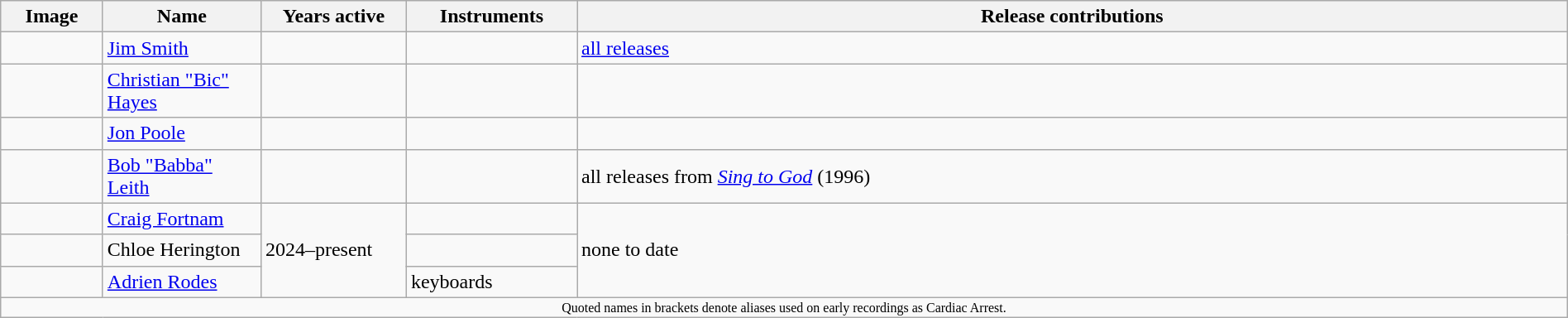<table class="wikitable" border="1" width="100%">
<tr>
<th width="75">Image</th>
<th width="120">Name</th>
<th width="110">Years active</th>
<th width="130">Instruments</th>
<th>Release contributions</th>
</tr>
<tr>
<td></td>
<td><a href='#'>Jim Smith</a><br></td>
<td></td>
<td></td>
<td><a href='#'>all releases</a></td>
</tr>
<tr>
<td></td>
<td><a href='#'>Christian "Bic" Hayes</a></td>
<td></td>
<td></td>
<td></td>
</tr>
<tr>
<td></td>
<td><a href='#'>Jon Poole</a></td>
<td></td>
<td></td>
<td></td>
</tr>
<tr>
<td></td>
<td><a href='#'>Bob "Babba" Leith</a></td>
<td></td>
<td></td>
<td>all releases from <em><a href='#'>Sing to God</a></em> (1996)</td>
</tr>
<tr>
<td></td>
<td><a href='#'>Craig Fortnam</a></td>
<td rowspan="3">2024–present</td>
<td></td>
<td rowspan="3">none to date</td>
</tr>
<tr>
<td></td>
<td>Chloe Herington</td>
<td></td>
</tr>
<tr>
<td></td>
<td><a href='#'>Adrien Rodes</a></td>
<td>keyboards</td>
</tr>
<tr>
<td colspan="5" align="center" style="font-size: 8pt">Quoted names in brackets denote aliases used on early recordings as Cardiac Arrest.</td>
</tr>
</table>
